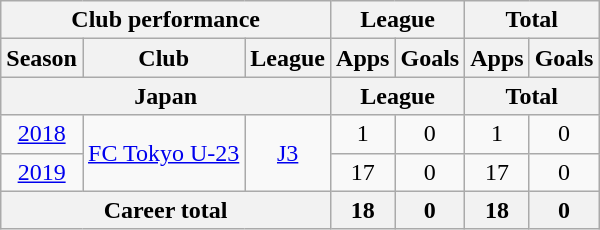<table class="wikitable" style="text-align:center">
<tr>
<th colspan=3>Club performance</th>
<th colspan=2>League</th>
<th colspan=2>Total</th>
</tr>
<tr>
<th>Season</th>
<th>Club</th>
<th>League</th>
<th>Apps</th>
<th>Goals</th>
<th>Apps</th>
<th>Goals</th>
</tr>
<tr>
<th colspan=3>Japan</th>
<th colspan=2>League</th>
<th colspan=2>Total</th>
</tr>
<tr>
<td><a href='#'>2018</a></td>
<td rowspan=2><a href='#'>FC Tokyo U-23</a></td>
<td rowspan=2><a href='#'>J3</a></td>
<td>1</td>
<td>0</td>
<td>1</td>
<td>0</td>
</tr>
<tr>
<td><a href='#'>2019</a></td>
<td>17</td>
<td>0</td>
<td>17</td>
<td>0</td>
</tr>
<tr>
<th colspan=3>Career total</th>
<th>18</th>
<th>0</th>
<th>18</th>
<th>0</th>
</tr>
</table>
